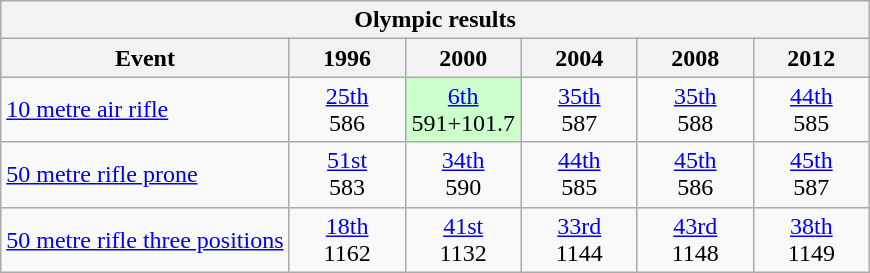<table class="wikitable" style="text-align: center">
<tr>
<th colspan=6>Olympic results</th>
</tr>
<tr>
<th>Event</th>
<th width="70">1996</th>
<th width="70">2000</th>
<th width="70">2004</th>
<th width="70">2008</th>
<th width="70">2012</th>
</tr>
<tr>
<td align=left><a href='#'>10 metre air rifle</a></td>
<td><a href='#'>25th</a><br>586</td>
<td style="background: #ccffcc"><a href='#'>6th</a><br>591+101.7</td>
<td><a href='#'>35th</a><br>587</td>
<td><a href='#'>35th</a><br>588</td>
<td><a href='#'>44th</a><br>585</td>
</tr>
<tr>
<td align=left><a href='#'>50 metre rifle prone</a></td>
<td><a href='#'>51st</a><br>583</td>
<td><a href='#'>34th</a><br>590</td>
<td><a href='#'>44th</a><br>585</td>
<td><a href='#'>45th</a><br>586</td>
<td><a href='#'>45th</a><br>587</td>
</tr>
<tr>
<td align=left><a href='#'>50 metre rifle three positions</a></td>
<td><a href='#'>18th</a><br>1162</td>
<td><a href='#'>41st</a><br>1132</td>
<td><a href='#'>33rd</a><br>1144</td>
<td><a href='#'>43rd</a><br>1148</td>
<td><a href='#'>38th</a><br>1149</td>
</tr>
</table>
